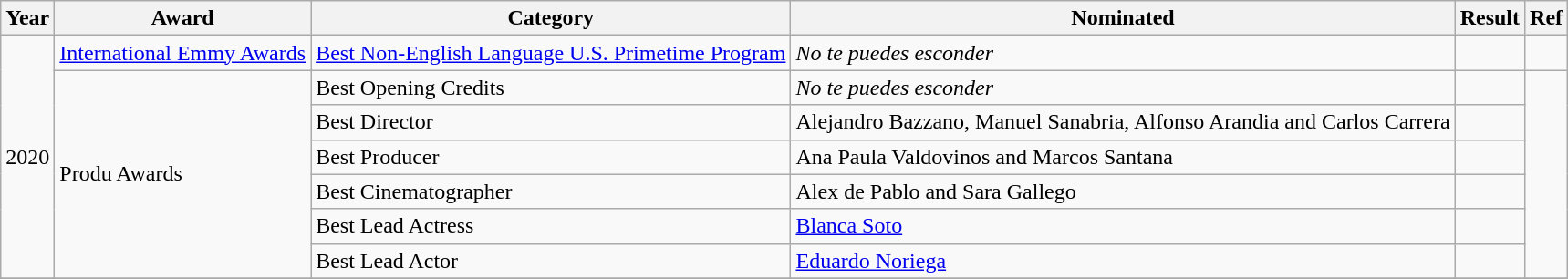<table class="wikitable plainrowheaders">
<tr>
<th scope="col">Year</th>
<th scope="col">Award</th>
<th scope="col">Category</th>
<th scope="col">Nominated</th>
<th scope="col">Result</th>
<th scope="col">Ref</th>
</tr>
<tr>
<td rowspan="7">2020</td>
<td><a href='#'>International Emmy Awards</a></td>
<td><a href='#'>Best Non-English Language U.S. Primetime Program</a></td>
<td><em>No te puedes esconder</em></td>
<td></td>
<td align="center"></td>
</tr>
<tr>
<td rowspan="6">Produ Awards</td>
<td>Best Opening Credits</td>
<td><em>No te puedes esconder</em></td>
<td></td>
<td align="center" rowspan="6"></td>
</tr>
<tr>
<td>Best Director</td>
<td>Alejandro Bazzano, Manuel Sanabria, Alfonso Arandia and Carlos Carrera</td>
<td></td>
</tr>
<tr>
<td>Best Producer</td>
<td>Ana Paula Valdovinos and Marcos Santana</td>
<td></td>
</tr>
<tr>
<td>Best Cinematographer</td>
<td>Alex de Pablo and Sara Gallego</td>
<td></td>
</tr>
<tr>
<td>Best Lead Actress</td>
<td><a href='#'>Blanca Soto</a></td>
<td></td>
</tr>
<tr>
<td>Best Lead Actor</td>
<td><a href='#'>Eduardo Noriega</a></td>
<td></td>
</tr>
<tr>
</tr>
</table>
